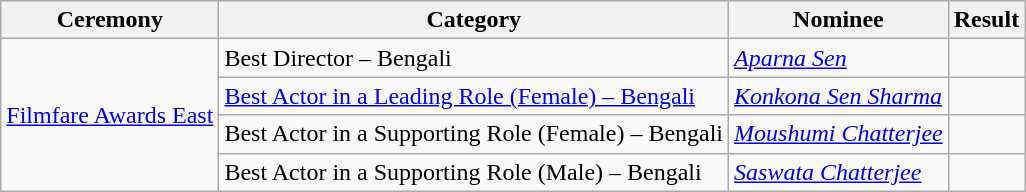<table class="wikitable sortable">
<tr>
<th>Ceremony</th>
<th>Category</th>
<th>Nominee</th>
<th>Result</th>
</tr>
<tr>
<td rowspan="4"><a href='#'>Filmfare Awards East</a></td>
<td>Best Director – Bengali</td>
<td><em><a href='#'>Aparna Sen</a></em></td>
<td></td>
</tr>
<tr>
<td><a href='#'>Best Actor in a Leading Role (Female) – Bengali</a></td>
<td><em><a href='#'>Konkona Sen Sharma</a></em></td>
<td></td>
</tr>
<tr>
<td>Best Actor in a Supporting Role (Female) – Bengali</td>
<td><em><a href='#'>Moushumi Chatterjee</a></em></td>
<td></td>
</tr>
<tr>
<td>Best Actor in a Supporting Role (Male) – Bengali</td>
<td><em><a href='#'>Saswata Chatterjee</a></em></td>
<td></td>
</tr>
</table>
